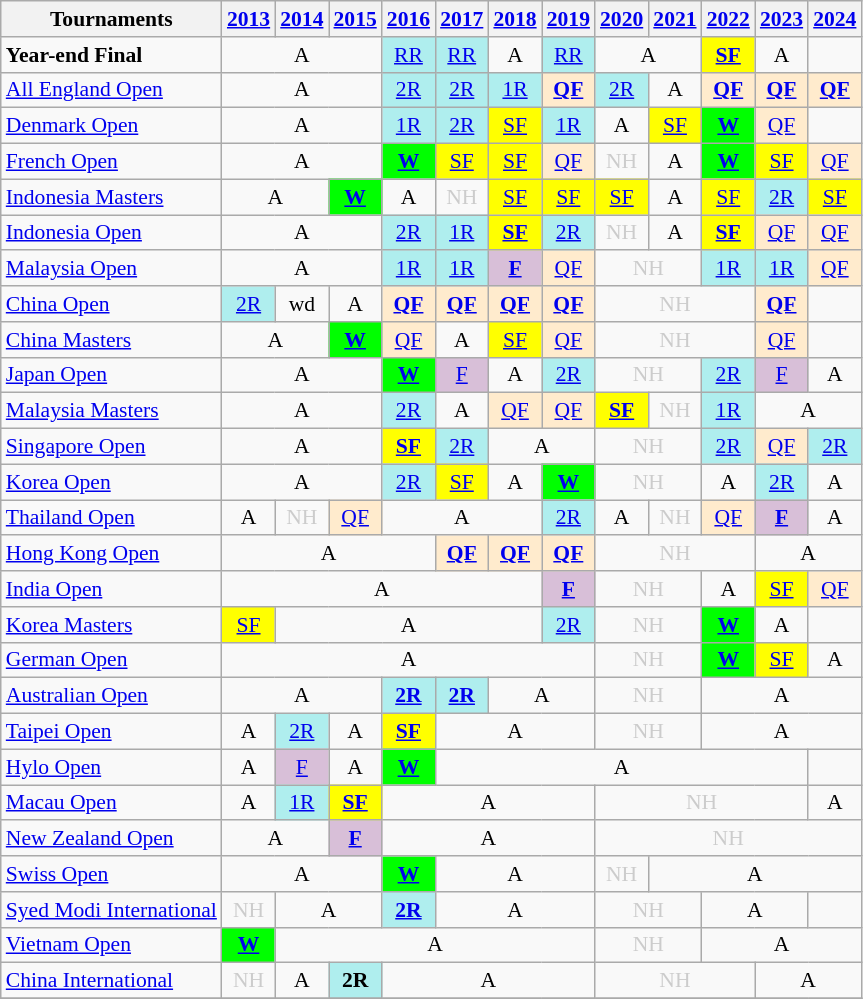<table class="wikitable" style="font-size: 90%; text-align:center">
<tr>
<th>Tournaments</th>
<th><a href='#'>2013</a></th>
<th><a href='#'>2014</a></th>
<th><a href='#'>2015</a></th>
<th><a href='#'>2016</a></th>
<th><a href='#'>2017</a></th>
<th><a href='#'>2018</a></th>
<th><a href='#'>2019</a></th>
<th><a href='#'>2020</a></th>
<th><a href='#'>2021</a></th>
<th><a href='#'>2022</a></th>
<th><a href='#'>2023</a></th>
<th><a href='#'>2024</a></th>
</tr>
<tr>
<td align=left><strong>Year-end Final</strong></td>
<td colspan="3">A</td>
<td bgcolor=AFEEEE><a href='#'>RR</a></td>
<td bgcolor=AFEEEE><a href='#'>RR</a></td>
<td>A</td>
<td bgcolor=AFEEEE><a href='#'>RR</a></td>
<td colspan="2">A</td>
<td bgcolor=FFFF00><strong><a href='#'>SF</a></strong></td>
<td>A</td>
<td></td>
</tr>
<tr>
<td align=left><a href='#'> All England Open</a></td>
<td colspan="3">A</td>
<td bgcolor=AFEEEE><a href='#'>2R</a></td>
<td bgcolor=AFEEEE><a href='#'>2R</a></td>
<td bgcolor=AFEEEE><a href='#'>1R</a></td>
<td bgcolor=FFEBCD><strong><a href='#'>QF</a></strong></td>
<td bgcolor=AFEEEE><a href='#'>2R</a></td>
<td>A</td>
<td bgcolor=FFEBCD><strong><a href='#'>QF</a></strong></td>
<td bgcolor=FFEBCD><strong><a href='#'>QF</a></strong></td>
<td bgcolor=FFEBCD><strong><a href='#'>QF</a></strong></td>
</tr>
<tr>
<td align=left><a href='#'>Denmark Open</a></td>
<td colspan="3">A</td>
<td bgcolor=AFEEEE><a href='#'>1R</a></td>
<td bgcolor=AFEEEE><a href='#'>2R</a></td>
<td bgcolor=FFFF00><a href='#'>SF</a></td>
<td bgcolor=AFEEEE><a href='#'>1R</a></td>
<td>A</td>
<td bgcolor=FFFF00><a href='#'>SF</a></td>
<td bgcolor=00FF00><a href='#'><strong>W</strong></a></td>
<td bgcolor=FFEBCD><a href='#'>QF</a></td>
<td></td>
</tr>
<tr>
<td align=left><a href='#'>French Open</a></td>
<td colspan="3">A</td>
<td bgcolor=00FF00><a href='#'><strong>W</strong></a></td>
<td bgcolor=FFFF00><a href='#'>SF</a></td>
<td bgcolor=FFFF00><a href='#'>SF</a></td>
<td bgcolor=FFEBCD><a href='#'>QF</a></td>
<td style=color:#ccc>NH</td>
<td>A</td>
<td bgcolor=00FF00><a href='#'><strong>W</strong></a></td>
<td bgcolor=FFFF00><a href='#'>SF</a></td>
<td bgcolor=FFEBCD><a href='#'>QF</a></td>
</tr>
<tr>
<td align=left><a href='#'>Indonesia Masters</a></td>
<td colspan="2">A</td>
<td bgcolor=00FF00><a href='#'><strong>W</strong></a></td>
<td>A</td>
<td style=color:#ccc>NH</td>
<td bgcolor=FFFF00><a href='#'>SF</a></td>
<td bgcolor=FFFF00><a href='#'>SF</a></td>
<td bgcolor=FFFF00><a href='#'>SF</a></td>
<td>A</td>
<td bgcolor=FFFF00><a href='#'>SF</a></td>
<td bgcolor=AFEEEE><a href='#'>2R</a></td>
<td bgcolor=FFFF00><a href='#'>SF</a></td>
</tr>
<tr>
<td align=left><a href='#'>Indonesia Open</a></td>
<td colspan="3">A</td>
<td bgcolor=AFEEEE><a href='#'>2R</a></td>
<td bgcolor=AFEEEE><a href='#'>1R</a></td>
<td bgcolor=FFFF00><strong><a href='#'>SF</a></strong></td>
<td bgcolor=AFEEEE><a href='#'>2R</a></td>
<td style=color:#ccc>NH</td>
<td>A</td>
<td bgcolor=FFFF00><strong><a href='#'>SF</a></strong></td>
<td bgcolor=FFEBCD><a href='#'>QF</a></td>
<td bgcolor=FFEBCD><a href='#'>QF</a></td>
</tr>
<tr>
<td align=left><a href='#'>Malaysia Open</a></td>
<td colspan="3">A</td>
<td bgcolor=AFEEEE><a href='#'>1R</a></td>
<td bgcolor=AFEEEE><a href='#'>1R</a></td>
<td bgcolor=D8BFD8><strong><a href='#'>F</a></strong></td>
<td bgcolor=FFEBCD><a href='#'>QF</a></td>
<td colspan="2" style=color:#ccc>NH</td>
<td bgcolor=AFEEEE><a href='#'>1R</a></td>
<td bgcolor=AFEEEE><a href='#'>1R</a></td>
<td bgcolor=FFEBCD><a href='#'>QF</a></td>
</tr>
<tr>
<td align=left><a href='#'>China Open</a></td>
<td bgcolor=AFEEEE><a href='#'>2R</a></td>
<td>wd</td>
<td>A</td>
<td bgcolor=FFEBCD><strong><a href='#'>QF</a></strong></td>
<td bgcolor=FFEBCD><strong><a href='#'>QF</a></strong></td>
<td bgcolor=FFEBCD><strong><a href='#'>QF</a></strong></td>
<td bgcolor=FFEBCD><strong><a href='#'>QF</a></strong></td>
<td colspan="3" style=color:#ccc>NH</td>
<td bgcolor=FFEBCD><strong><a href='#'>QF</a></strong></td>
<td></td>
</tr>
<tr>
<td align=left><a href='#'>China Masters</a></td>
<td colspan="2">A</td>
<td bgcolor=00FF00><a href='#'><strong>W</strong></a></td>
<td bgcolor=FFEBCD><a href='#'>QF</a></td>
<td>A</td>
<td bgcolor=FFFF00><a href='#'>SF</a></td>
<td bgcolor=FFEBCD><a href='#'>QF</a></td>
<td colspan="3" style=color:#ccc>NH</td>
<td bgcolor=FFEBCD><a href='#'>QF</a></td>
<td></td>
</tr>
<tr>
<td align=left><a href='#'>Japan Open</a></td>
<td colspan="3">A</td>
<td bgcolor=00FF00><a href='#'><strong>W</strong></a></td>
<td bgcolor=D8BFD8><a href='#'>F</a></td>
<td>A</td>
<td bgcolor=AFEEEE><a href='#'>2R</a></td>
<td colspan="2" style=color:#ccc>NH</td>
<td bgcolor=AFEEEE><a href='#'>2R</a></td>
<td bgcolor=D8BFD8><a href='#'>F</a></td>
<td>A</td>
</tr>
<tr>
<td align=left><a href='#'>Malaysia Masters</a></td>
<td colspan="3">A</td>
<td bgcolor=AFEEEE><a href='#'>2R</a></td>
<td>A</td>
<td bgcolor=FFEBCD><a href='#'>QF</a></td>
<td bgcolor=FFEBCD><a href='#'>QF</a></td>
<td bgcolor=FFFF00><strong><a href='#'>SF</a></strong></td>
<td style=color:#ccc>NH</td>
<td bgcolor=AFEEEE><a href='#'>1R</a></td>
<td colspan="2">A</td>
</tr>
<tr>
<td align=left><a href='#'>Singapore Open</a></td>
<td colspan="3">A</td>
<td bgcolor=FFFF00><strong><a href='#'>SF</a></strong></td>
<td bgcolor=AFEEEE><a href='#'>2R</a></td>
<td colspan="2">A</td>
<td colspan="2" style=color:#ccc>NH</td>
<td bgcolor=AFEEEE><a href='#'>2R</a></td>
<td bgcolor=FFEBCD><a href='#'>QF</a></td>
<td bgcolor=AFEEEE><a href='#'>2R</a></td>
</tr>
<tr>
<td align=left><a href='#'>Korea Open</a></td>
<td colspan="3">A</td>
<td bgcolor=AFEEEE><a href='#'>2R</a></td>
<td bgcolor=FFFF00><a href='#'>SF</a></td>
<td>A</td>
<td bgcolor=00FF00><a href='#'><strong>W</strong></a></td>
<td colspan="2" style=color:#ccc>NH</td>
<td>A</td>
<td bgcolor=AFEEEE><a href='#'>2R</a></td>
<td>A</td>
</tr>
<tr>
<td align=left><a href='#'>Thailand Open</a></td>
<td>A</td>
<td style=color:#ccc>NH</td>
<td bgcolor=FFEBCD><a href='#'>QF</a></td>
<td colspan="3">A</td>
<td bgcolor=AFEEEE><a href='#'>2R</a></td>
<td>A</td>
<td style=color:#ccc>NH</td>
<td bgcolor=FFEBCD><a href='#'>QF</a></td>
<td bgcolor=D8BFD8><strong><a href='#'>F</a></strong></td>
<td>A</td>
</tr>
<tr>
<td align=left><a href='#'>Hong Kong Open</a></td>
<td colspan="4">A</td>
<td bgcolor=FFEBCD><strong><a href='#'>QF</a></strong></td>
<td bgcolor=FFEBCD><strong><a href='#'>QF</a></strong></td>
<td bgcolor=FFEBCD><strong><a href='#'>QF</a></strong></td>
<td colspan="3" style=color:#ccc>NH</td>
<td colspan="2">A</td>
</tr>
<tr>
<td align=left><a href='#'>India Open</a></td>
<td colspan="6">A</td>
<td bgcolor=D8BFD8><strong><a href='#'>F</a></strong></td>
<td colspan="2" style=color:#ccc>NH</td>
<td>A</td>
<td bgcolor=FFFF00><a href='#'>SF</a></td>
<td bgcolor=FFEBCD><a href='#'>QF</a></td>
</tr>
<tr>
<td align=left><a href='#'>Korea Masters</a></td>
<td bgcolor=FFFF00><a href='#'>SF</a></td>
<td colspan="5">A</td>
<td bgcolor=AFEEEE><a href='#'>2R</a></td>
<td colspan="2" style=color:#ccc>NH</td>
<td bgcolor=00FF00><a href='#'><strong>W</strong></a></td>
<td>A</td>
<td></td>
</tr>
<tr>
<td align=left><a href='#'>German Open</a></td>
<td colspan="7">A</td>
<td colspan="2" style=color:#ccc>NH</td>
<td bgcolor=00FF00><a href='#'><strong>W</strong></a></td>
<td bgcolor=FFFF00><a href='#'>SF</a></td>
<td>A</td>
</tr>
<tr>
<td align=left><a href='#'>Australian Open</a></td>
<td colspan="3">A</td>
<td bgcolor=AFEEEE><strong><a href='#'>2R</a></strong></td>
<td bgcolor=AFEEEE><strong><a href='#'>2R</a></strong></td>
<td colspan="2">A</td>
<td colspan="2" style=color:#ccc>NH</td>
<td colspan="3">A</td>
</tr>
<tr>
<td align=left><a href='#'>Taipei Open</a></td>
<td>A</td>
<td bgcolor=AFEEEE><a href='#'>2R</a></td>
<td>A</td>
<td bgcolor=FFFF00><strong><a href='#'>SF</a></strong></td>
<td colspan="3">A</td>
<td colspan="2" style=color:#ccc>NH</td>
<td colspan="3">A</td>
</tr>
<tr>
<td align=left><a href='#'>Hylo Open</a></td>
<td>A</td>
<td bgcolor=D8BFD8><a href='#'>F</a></td>
<td>A</td>
<td bgcolor=00FF00><a href='#'><strong>W</strong></a></td>
<td colspan="7">A</td>
<td></td>
</tr>
<tr>
<td align=left><a href='#'>Macau Open</a></td>
<td>A</td>
<td bgcolor=AFEEEE><a href='#'>1R</a></td>
<td bgcolor=FFFF00><strong><a href='#'>SF</a></strong></td>
<td colspan="4">A</td>
<td colspan="4" style=color:#ccc>NH</td>
<td>A</td>
</tr>
<tr>
<td align=left><a href='#'>New Zealand Open</a></td>
<td colspan="2">A</td>
<td bgcolor=D8BFD8><strong><a href='#'>F</a></strong></td>
<td colspan="4">A</td>
<td colspan="5" style=color:#ccc>NH</td>
</tr>
<tr>
<td align=left><a href='#'>Swiss Open</a></td>
<td colspan="3">A</td>
<td bgcolor=00FF00><a href='#'><strong>W</strong></a></td>
<td colspan="3">A</td>
<td style=color:#ccc>NH</td>
<td colspan="4">A</td>
</tr>
<tr>
<td align=left><a href='#'>Syed Modi International</a></td>
<td style=color:#ccc>NH</td>
<td colspan="2">A</td>
<td bgcolor=AFEEEE><strong><a href='#'>2R</a></strong></td>
<td colspan="3">A</td>
<td colspan="2" style=color:#ccc>NH</td>
<td colspan="2">A</td>
<td></td>
</tr>
<tr>
<td align=left><a href='#'>Vietnam Open</a></td>
<td bgcolor=00FF00><a href='#'><strong>W</strong></a></td>
<td colspan="6">A</td>
<td colspan="2" style=color:#ccc>NH</td>
<td colspan="3">A</td>
</tr>
<tr>
<td align=left><a href='#'>China International</a></td>
<td style=color:#ccc>NH</td>
<td>A</td>
<td bgcolor=AFEEEE><strong>2R</strong></td>
<td colspan="4">A</td>
<td colspan="3" style=color:#ccc>NH</td>
<td colspan="2">A</td>
</tr>
<tr>
</tr>
</table>
